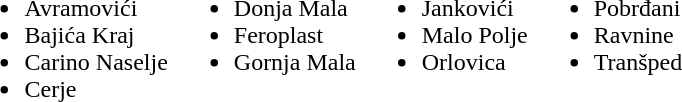<table>
<tr valign=top>
<td><br><ul><li>Avramovići</li><li>Bajića Kraj</li><li>Carino Naselje</li><li>Cerje</li></ul></td>
<td><br><ul><li>Donja Mala</li><li>Feroplast</li><li>Gornja Mala</li></ul></td>
<td><br><ul><li>Jankovići</li><li>Malo Polje</li><li>Orlovica</li></ul></td>
<td><br><ul><li>Pobrđani</li><li>Ravnine</li><li>Tranšped</li></ul></td>
</tr>
</table>
